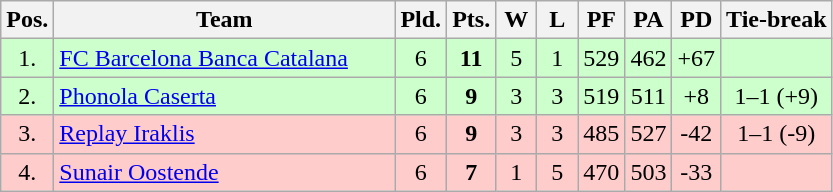<table class="wikitable" style="text-align:center">
<tr>
<th width=15>Pos.</th>
<th width=220>Team</th>
<th width=20>Pld.</th>
<th width=20>Pts.</th>
<th width=20>W</th>
<th width=20>L</th>
<th width=20>PF</th>
<th width=20>PA</th>
<th width=20>PD</th>
<th>Tie-break</th>
</tr>
<tr style="background: #ccffcc;">
<td>1.</td>
<td align=left> <a href='#'>FC Barcelona Banca Catalana</a></td>
<td>6</td>
<td><strong>11</strong></td>
<td>5</td>
<td>1</td>
<td>529</td>
<td>462</td>
<td>+67</td>
<td></td>
</tr>
<tr style="background: #ccffcc;">
<td>2.</td>
<td align=left> <a href='#'>Phonola Caserta</a></td>
<td>6</td>
<td><strong>9</strong></td>
<td>3</td>
<td>3</td>
<td>519</td>
<td>511</td>
<td>+8</td>
<td>1–1 (+9)</td>
</tr>
<tr style="background: #ffcccc;">
<td>3.</td>
<td align=left> <a href='#'>Replay Iraklis</a></td>
<td>6</td>
<td><strong>9</strong></td>
<td>3</td>
<td>3</td>
<td>485</td>
<td>527</td>
<td>-42</td>
<td>1–1 (-9)</td>
</tr>
<tr style="background: #ffcccc;">
<td>4.</td>
<td align=left> <a href='#'>Sunair Oostende</a></td>
<td>6</td>
<td><strong>7</strong></td>
<td>1</td>
<td>5</td>
<td>470</td>
<td>503</td>
<td>-33</td>
<td></td>
</tr>
</table>
